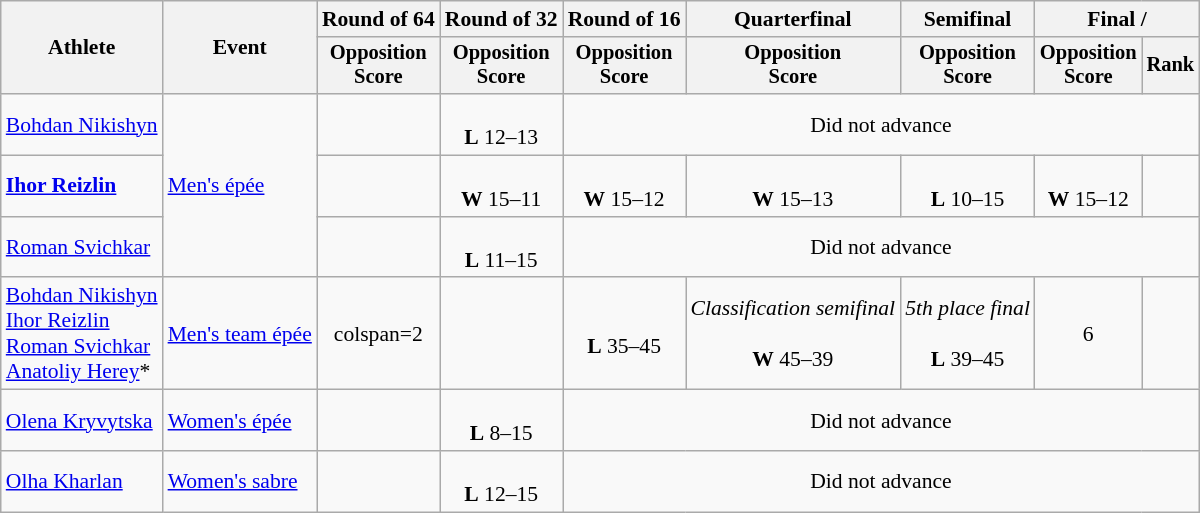<table class="wikitable" style="font-size:90%">
<tr>
<th rowspan="2">Athlete</th>
<th rowspan="2">Event</th>
<th>Round of 64</th>
<th>Round of 32</th>
<th>Round of 16</th>
<th>Quarterfinal</th>
<th>Semifinal</th>
<th colspan=2>Final / </th>
</tr>
<tr style="font-size:95%">
<th>Opposition <br> Score</th>
<th>Opposition <br> Score</th>
<th>Opposition <br> Score</th>
<th>Opposition <br> Score</th>
<th>Opposition <br> Score</th>
<th>Opposition <br> Score</th>
<th>Rank</th>
</tr>
<tr align=center>
<td align=left><a href='#'>Bohdan Nikishyn</a></td>
<td align=left rowspan=3><a href='#'>Men's épée</a></td>
<td></td>
<td><br><strong>L</strong> 12–13</td>
<td colspan=5>Did not advance</td>
</tr>
<tr align=center>
<td align=left><strong><a href='#'>Ihor Reizlin</a></strong></td>
<td></td>
<td><br><strong>W</strong> 15–11</td>
<td><br><strong>W</strong> 15–12</td>
<td><br><strong>W</strong> 15–13</td>
<td><br><strong>L</strong> 10–15</td>
<td><br><strong>W</strong> 15–12</td>
<td></td>
</tr>
<tr align=center>
<td align=left><a href='#'>Roman Svichkar</a></td>
<td></td>
<td><br><strong>L</strong> 11–15</td>
<td colspan=5>Did not advance</td>
</tr>
<tr align=center>
<td align=left><a href='#'>Bohdan Nikishyn</a><br><a href='#'>Ihor Reizlin</a><br><a href='#'>Roman Svichkar</a><br><a href='#'>Anatoliy Herey</a>*</td>
<td align=left><a href='#'>Men's team épée</a></td>
<td>colspan=2 </td>
<td></td>
<td><br><strong>L</strong> 35–45</td>
<td><em>Classification semifinal</em><br><br><strong>W</strong> 45–39</td>
<td><em>5th place final</em><br><br><strong>L</strong> 39–45</td>
<td>6</td>
</tr>
<tr align=center>
<td align=left><a href='#'>Olena Kryvytska</a></td>
<td align=left><a href='#'>Women's épée</a></td>
<td></td>
<td><br><strong>L</strong> 8–15</td>
<td colspan=5>Did not advance</td>
</tr>
<tr align=center>
<td align=left><a href='#'>Olha Kharlan</a></td>
<td align=left><a href='#'>Women's sabre</a></td>
<td></td>
<td><br><strong>L</strong> 12–15</td>
<td colspan=5>Did not advance</td>
</tr>
</table>
